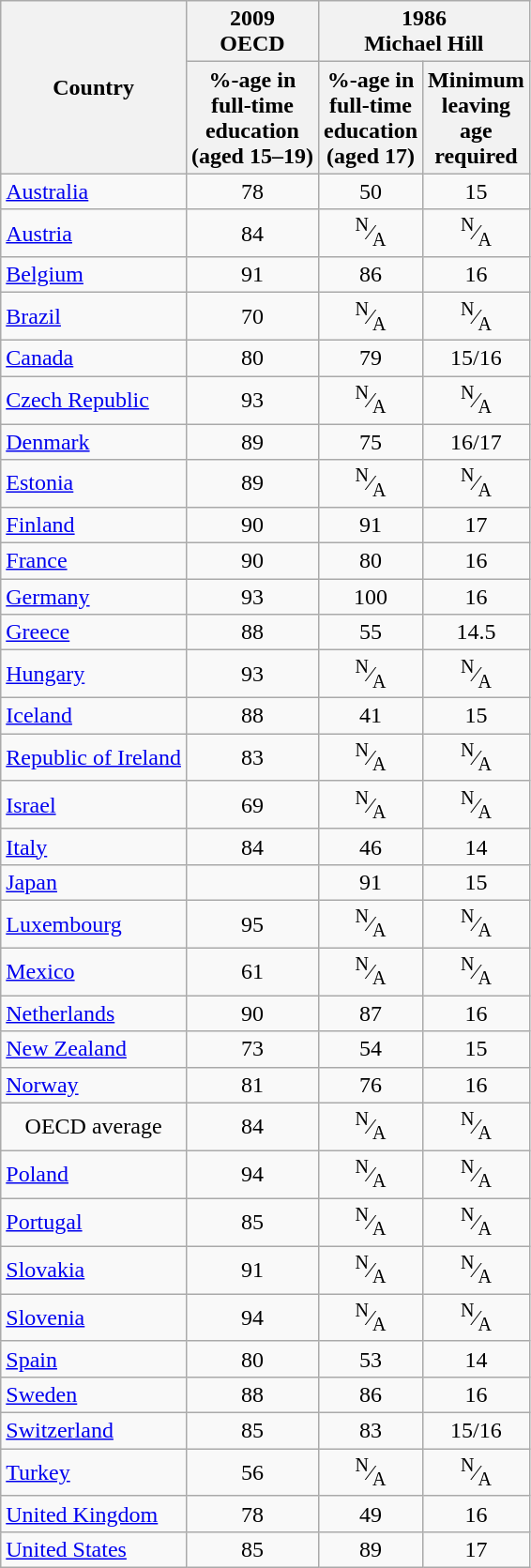<table class="wikitable sortable" style="text-align:center">
<tr>
<th rowspan=2>Country</th>
<th>2009<br>OECD</th>
<th colspan=2>1986<br>Michael Hill</th>
</tr>
<tr>
<th>%-age in<br>full-time<br>education<br>(aged 15–19)</th>
<th>%-age in<br>full-time<br>education<br>(aged 17)</th>
<th>Minimum <br>leaving<br>age<br>required</th>
</tr>
<tr>
<td align=left><a href='#'>Australia</a></td>
<td>78</td>
<td>50</td>
<td>15</td>
</tr>
<tr>
<td align=left><a href='#'>Austria</a></td>
<td>84</td>
<td><sup>N</sup>⁄<sub>A</sub></td>
<td><sup>N</sup>⁄<sub>A</sub></td>
</tr>
<tr>
<td align=left><a href='#'>Belgium</a></td>
<td>91</td>
<td>86</td>
<td>16</td>
</tr>
<tr>
<td align=left><a href='#'>Brazil</a></td>
<td>70</td>
<td><sup>N</sup>⁄<sub>A</sub></td>
<td><sup>N</sup>⁄<sub>A</sub></td>
</tr>
<tr>
<td align=left><a href='#'>Canada</a></td>
<td>80</td>
<td>79</td>
<td>15/16</td>
</tr>
<tr>
<td align=left><a href='#'>Czech Republic</a></td>
<td>93</td>
<td><sup>N</sup>⁄<sub>A</sub></td>
<td><sup>N</sup>⁄<sub>A</sub></td>
</tr>
<tr>
<td align=left><a href='#'>Denmark</a></td>
<td>89</td>
<td>75</td>
<td>16/17</td>
</tr>
<tr>
<td align=left><a href='#'>Estonia</a></td>
<td>89</td>
<td><sup>N</sup>⁄<sub>A</sub></td>
<td><sup>N</sup>⁄<sub>A</sub></td>
</tr>
<tr>
<td align=left><a href='#'>Finland</a></td>
<td>90</td>
<td>91</td>
<td>17</td>
</tr>
<tr>
<td align=left><a href='#'>France</a></td>
<td>90</td>
<td>80</td>
<td>16</td>
</tr>
<tr>
<td align=left><a href='#'>Germany</a></td>
<td>93</td>
<td>100</td>
<td>16</td>
</tr>
<tr>
<td align=left><a href='#'>Greece</a></td>
<td>88</td>
<td>55</td>
<td>14.5</td>
</tr>
<tr>
<td align=left><a href='#'>Hungary</a></td>
<td>93</td>
<td><sup>N</sup>⁄<sub>A</sub></td>
<td><sup>N</sup>⁄<sub>A</sub></td>
</tr>
<tr>
<td align=left><a href='#'>Iceland</a></td>
<td>88</td>
<td>41</td>
<td>15</td>
</tr>
<tr>
<td align=left><a href='#'>Republic of Ireland</a></td>
<td>83</td>
<td><sup>N</sup>⁄<sub>A</sub></td>
<td><sup>N</sup>⁄<sub>A</sub></td>
</tr>
<tr>
<td align=left><a href='#'>Israel</a></td>
<td>69</td>
<td><sup>N</sup>⁄<sub>A</sub></td>
<td><sup>N</sup>⁄<sub>A</sub></td>
</tr>
<tr>
<td align=left><a href='#'>Italy</a></td>
<td>84</td>
<td>46</td>
<td>14</td>
</tr>
<tr>
<td align=left><a href='#'>Japan</a></td>
<td></td>
<td>91</td>
<td>15</td>
</tr>
<tr>
<td align=left><a href='#'>Luxembourg</a></td>
<td>95</td>
<td><sup>N</sup>⁄<sub>A</sub></td>
<td><sup>N</sup>⁄<sub>A</sub></td>
</tr>
<tr>
<td align=left><a href='#'>Mexico</a></td>
<td>61</td>
<td><sup>N</sup>⁄<sub>A</sub></td>
<td><sup>N</sup>⁄<sub>A</sub></td>
</tr>
<tr>
<td align=left><a href='#'>Netherlands</a></td>
<td>90</td>
<td>87</td>
<td>16</td>
</tr>
<tr>
<td align=left><a href='#'>New Zealand</a></td>
<td>73</td>
<td>54</td>
<td>15</td>
</tr>
<tr>
<td align=left><a href='#'>Norway</a></td>
<td>81</td>
<td>76</td>
<td>16</td>
</tr>
<tr>
<td>OECD average</td>
<td>84</td>
<td><sup>N</sup>⁄<sub>A</sub></td>
<td><sup>N</sup>⁄<sub>A</sub></td>
</tr>
<tr>
<td align=left><a href='#'>Poland</a></td>
<td>94</td>
<td><sup>N</sup>⁄<sub>A</sub></td>
<td><sup>N</sup>⁄<sub>A</sub></td>
</tr>
<tr>
<td align=left><a href='#'>Portugal</a></td>
<td>85</td>
<td><sup>N</sup>⁄<sub>A</sub></td>
<td><sup>N</sup>⁄<sub>A</sub></td>
</tr>
<tr>
<td align=left><a href='#'>Slovakia</a></td>
<td>91</td>
<td><sup>N</sup>⁄<sub>A</sub></td>
<td><sup>N</sup>⁄<sub>A</sub></td>
</tr>
<tr>
<td align=left><a href='#'>Slovenia</a></td>
<td>94</td>
<td><sup>N</sup>⁄<sub>A</sub></td>
<td><sup>N</sup>⁄<sub>A</sub></td>
</tr>
<tr>
<td align=left><a href='#'>Spain</a></td>
<td>80</td>
<td>53</td>
<td>14</td>
</tr>
<tr>
<td align=left><a href='#'>Sweden</a></td>
<td>88</td>
<td>86</td>
<td>16</td>
</tr>
<tr>
<td align=left><a href='#'>Switzerland</a></td>
<td>85</td>
<td>83</td>
<td>15/16</td>
</tr>
<tr>
<td align=left><a href='#'>Turkey</a></td>
<td>56</td>
<td><sup>N</sup>⁄<sub>A</sub></td>
<td><sup>N</sup>⁄<sub>A</sub></td>
</tr>
<tr>
<td align=left><a href='#'>United Kingdom</a></td>
<td>78</td>
<td>49</td>
<td>16</td>
</tr>
<tr>
<td align=left><a href='#'>United States</a></td>
<td>85</td>
<td>89</td>
<td>17</td>
</tr>
</table>
